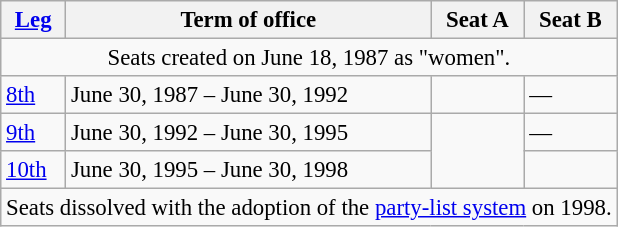<table class="wikitable" style="font-size:95%;">
<tr>
<th><a href='#'>Leg</a></th>
<th>Term of office</th>
<th>Seat A</th>
<th>Seat B</th>
</tr>
<tr>
<td colspan="4" align="center">Seats created on June 18, 1987 as "women".</td>
</tr>
<tr>
<td><a href='#'>8th</a></td>
<td>June 30, 1987 – June 30, 1992</td>
<td></td>
<td>—</td>
</tr>
<tr>
<td><a href='#'>9th</a></td>
<td>June 30, 1992 – June 30, 1995</td>
<td rowspan="2"></td>
<td>—</td>
</tr>
<tr>
<td><a href='#'>10th</a></td>
<td>June 30, 1995 – June 30, 1998</td>
<td></td>
</tr>
<tr>
<td colspan="4" align="center">Seats dissolved with the adoption of the <a href='#'>party-list system</a> on 1998.</td>
</tr>
</table>
